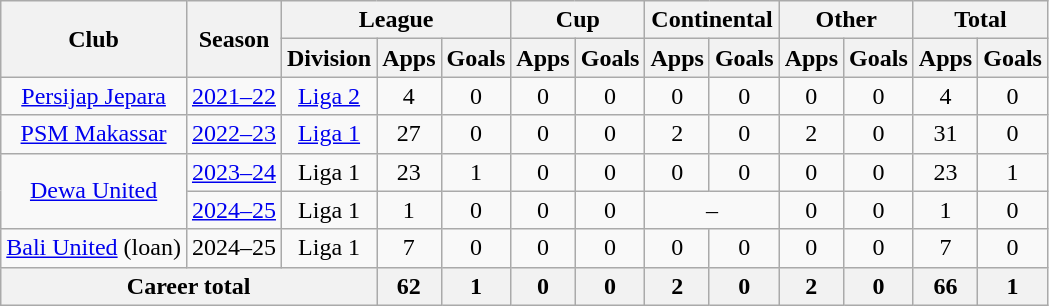<table class="wikitable" style="text-align: center">
<tr>
<th rowspan="2">Club</th>
<th rowspan="2">Season</th>
<th colspan="3">League</th>
<th colspan="2">Cup</th>
<th colspan="2">Continental</th>
<th colspan="2">Other</th>
<th colspan="2">Total</th>
</tr>
<tr>
<th>Division</th>
<th>Apps</th>
<th>Goals</th>
<th>Apps</th>
<th>Goals</th>
<th>Apps</th>
<th>Goals</th>
<th>Apps</th>
<th>Goals</th>
<th>Apps</th>
<th>Goals</th>
</tr>
<tr>
<td rowspan="1"><a href='#'>Persijap Jepara</a></td>
<td><a href='#'>2021–22</a></td>
<td rowspan="1" valign="center"><a href='#'>Liga 2</a></td>
<td>4</td>
<td>0</td>
<td>0</td>
<td>0</td>
<td>0</td>
<td>0</td>
<td>0</td>
<td>0</td>
<td>4</td>
<td>0</td>
</tr>
<tr>
<td rowspan="1"><a href='#'>PSM Makassar</a></td>
<td><a href='#'>2022–23</a></td>
<td rowspan="1" valign="center"><a href='#'>Liga 1</a></td>
<td>27</td>
<td>0</td>
<td>0</td>
<td>0</td>
<td>2</td>
<td>0</td>
<td>2</td>
<td>0</td>
<td>31</td>
<td>0</td>
</tr>
<tr>
<td rowspan="2"><a href='#'>Dewa United</a></td>
<td><a href='#'>2023–24</a></td>
<td>Liga 1</td>
<td>23</td>
<td>1</td>
<td>0</td>
<td>0</td>
<td>0</td>
<td>0</td>
<td>0</td>
<td>0</td>
<td>23</td>
<td>1</td>
</tr>
<tr>
<td><a href='#'>2024–25</a></td>
<td>Liga 1</td>
<td>1</td>
<td>0</td>
<td>0</td>
<td>0</td>
<td colspan="2">–</td>
<td>0</td>
<td>0</td>
<td>1</td>
<td>0</td>
</tr>
<tr>
<td rowspan="1"><a href='#'>Bali United</a> (loan)</td>
<td>2024–25</td>
<td>Liga 1</td>
<td>7</td>
<td>0</td>
<td>0</td>
<td>0</td>
<td>0</td>
<td>0</td>
<td>0</td>
<td>0</td>
<td>7</td>
<td>0</td>
</tr>
<tr>
<th colspan=3>Career total</th>
<th>62</th>
<th>1</th>
<th>0</th>
<th>0</th>
<th>2</th>
<th>0</th>
<th>2</th>
<th>0</th>
<th>66</th>
<th>1</th>
</tr>
</table>
